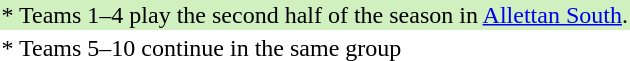<table>
<tr style="background: #D0F0C0;">
<td>* Teams 1–4 play the second half of the season in <a href='#'>Allettan South</a>.</td>
</tr>
<tr>
<td>* Teams 5–10 continue in the same group</td>
</tr>
</table>
